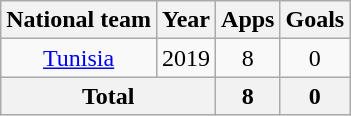<table class="wikitable" style="text-align:center">
<tr>
<th>National team</th>
<th>Year</th>
<th>Apps</th>
<th>Goals</th>
</tr>
<tr>
<td><a href='#'>Tunisia</a></td>
<td>2019</td>
<td>8</td>
<td>0</td>
</tr>
<tr>
<th colspan="2">Total</th>
<th>8</th>
<th>0</th>
</tr>
</table>
